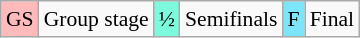<table class="wikitable" style="margin:0.5em auto; font-size:90%">
<tr>
<td style="background-color:#FFBBBB; text-align:center;">GS</td>
<td>Group stage</td>
<td style="background-color:#7DFADB; text-align:center;">½</td>
<td>Semifinals</td>
<td style="background-color:#7DE5FA; text-align:center;">F</td>
<td>Final</td>
</tr>
</table>
